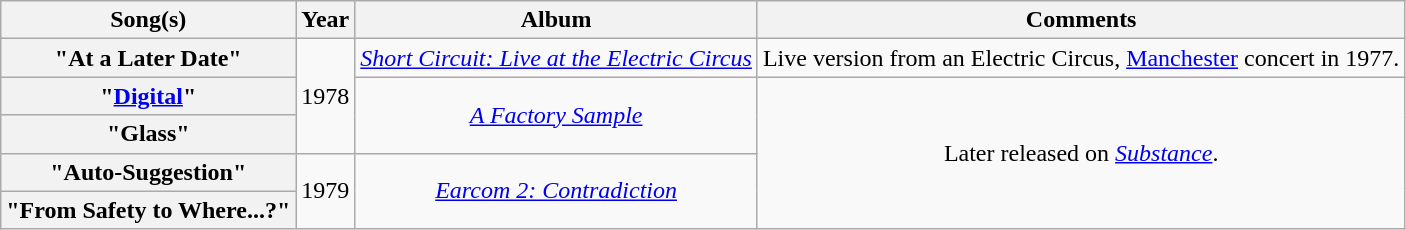<table class="wikitable plainrowheaders" style="text-align:center;">
<tr>
<th>Song(s)</th>
<th>Year</th>
<th>Album</th>
<th>Comments</th>
</tr>
<tr>
<th scope="row">"At a Later Date"</th>
<td rowspan="3">1978</td>
<td><em><a href='#'>Short Circuit: Live at the Electric Circus</a></em></td>
<td>Live version from an Electric Circus, <a href='#'>Manchester</a> concert in 1977.</td>
</tr>
<tr>
<th scope="row">"<a href='#'>Digital</a>"</th>
<td rowspan="2"><em><a href='#'>A Factory Sample</a></em></td>
<td rowspan="4">Later released on <em><a href='#'>Substance</a></em>.</td>
</tr>
<tr>
<th scope="row">"Glass"</th>
</tr>
<tr>
<th scope="row">"Auto-Suggestion"</th>
<td rowspan="2">1979</td>
<td rowspan="2"><em><a href='#'>Earcom 2: Contradiction</a></em></td>
</tr>
<tr>
<th scope="row">"From Safety to Where...?"</th>
</tr>
</table>
